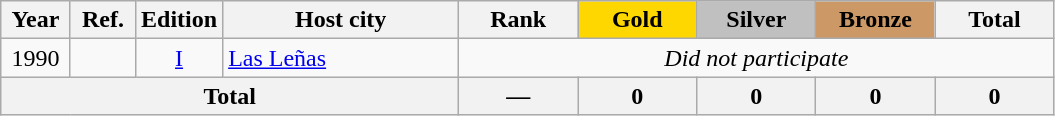<table class="wikitable sortable" style="text-align:center;">
<tr>
<th scope="col"> Year </th>
<th scope="col" class="unsortable"> Ref. </th>
<th scope="col">Edition</th>
<th scope="col" style="width:150px;">Host city</th>
<th scope="col" style="width:4.5em;"> Rank </th>
<th scope="col" style="width:4.5em; background:gold">Gold</th>
<th scope="col" style="width:4.5em; background:silver">Silver</th>
<th scope="col" style="width:4.5em; background:#cc9966">Bronze</th>
<th scope="col" style="width:4.5em;">Total</th>
</tr>
<tr>
<td><span>1990</span></td>
<td></td>
<td><a href='#'>I</a></td>
<td align=left> <a href='#'>Las Leñas</a></td>
<td colspan="5"><span><em>Did not participate</em></span></td>
</tr>
<tr class="sortbottom">
<th colspan=4>Total</th>
<th>—</th>
<th>0</th>
<th>0</th>
<th>0</th>
<th>0</th>
</tr>
</table>
